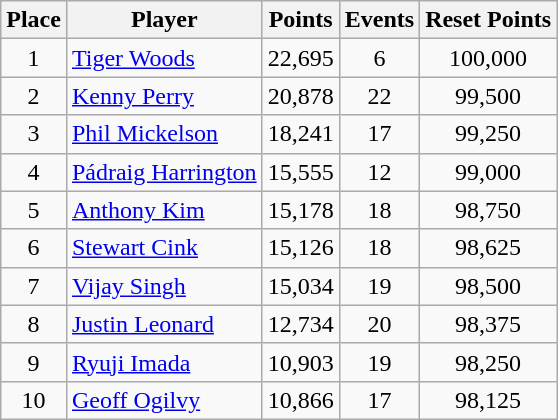<table class="wikitable">
<tr>
<th>Place</th>
<th>Player</th>
<th>Points</th>
<th>Events</th>
<th>Reset Points</th>
</tr>
<tr>
<td align="center">1</td>
<td> <a href='#'>Tiger Woods</a></td>
<td>22,695</td>
<td align="center">6</td>
<td align="center">100,000</td>
</tr>
<tr>
<td align="center">2</td>
<td> <a href='#'>Kenny Perry</a></td>
<td>20,878</td>
<td align="center">22</td>
<td align="center">99,500</td>
</tr>
<tr>
<td align="center">3</td>
<td> <a href='#'>Phil Mickelson</a></td>
<td>18,241</td>
<td align="center">17</td>
<td align="center">99,250</td>
</tr>
<tr>
<td align="center">4</td>
<td> <a href='#'>Pádraig Harrington</a></td>
<td>15,555</td>
<td align="center">12</td>
<td align="center">99,000</td>
</tr>
<tr>
<td align="center">5</td>
<td> <a href='#'>Anthony Kim</a></td>
<td>15,178</td>
<td align="center">18</td>
<td align="center">98,750</td>
</tr>
<tr>
<td align="center">6</td>
<td> <a href='#'>Stewart Cink</a></td>
<td>15,126</td>
<td align="center">18</td>
<td align="center">98,625</td>
</tr>
<tr>
<td align="center">7</td>
<td> <a href='#'>Vijay Singh</a></td>
<td>15,034</td>
<td align="center">19</td>
<td align="center">98,500</td>
</tr>
<tr>
<td align="center">8</td>
<td> <a href='#'>Justin Leonard</a></td>
<td>12,734</td>
<td align="center">20</td>
<td align="center">98,375</td>
</tr>
<tr>
<td align="center">9</td>
<td> <a href='#'>Ryuji Imada</a></td>
<td>10,903</td>
<td align="center">19</td>
<td align="center">98,250</td>
</tr>
<tr>
<td align="center">10</td>
<td> <a href='#'>Geoff Ogilvy</a></td>
<td>10,866</td>
<td align="center">17</td>
<td align="center">98,125</td>
</tr>
</table>
